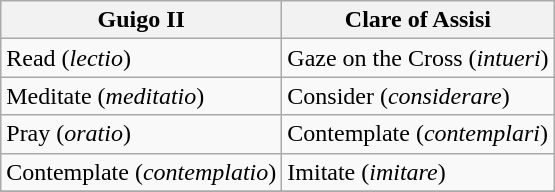<table class="wikitable floatright">
<tr>
<th>Guigo II</th>
<th>Clare of Assisi</th>
</tr>
<tr>
<td>Read (<em>lectio</em>)</td>
<td>Gaze on the Cross (<em>intueri</em>)</td>
</tr>
<tr>
<td>Meditate (<em>meditatio</em>)</td>
<td>Consider (<em>considerare</em>)</td>
</tr>
<tr>
<td>Pray (<em>oratio</em>)</td>
<td>Contemplate (<em>contemplari</em>)</td>
</tr>
<tr>
<td>Contemplate (<em>contemplatio</em>)</td>
<td>Imitate (<em>imitare</em>)</td>
</tr>
<tr>
</tr>
</table>
